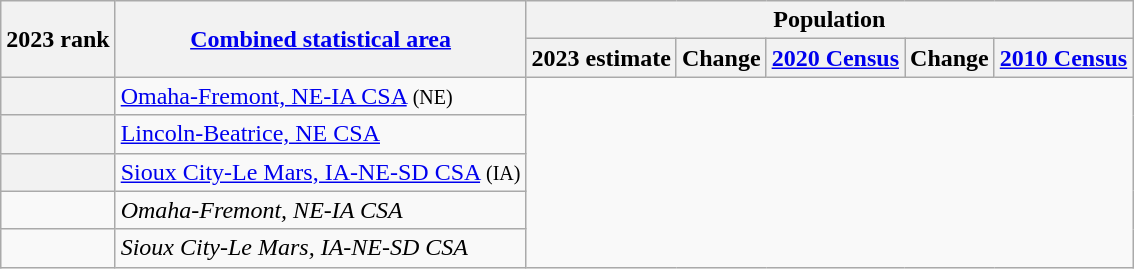<table class="wikitable sortable">
<tr>
<th scope=col rowspan=2>2023 rank</th>
<th scope=col rowspan=2><a href='#'>Combined statistical area</a></th>
<th colspan=5>Population</th>
</tr>
<tr>
<th scope=col>2023 estimate</th>
<th scope=col>Change</th>
<th scope=col><a href='#'>2020 Census</a></th>
<th scope=col>Change</th>
<th scope=col><a href='#'>2010 Census</a></th>
</tr>
<tr>
<th scope=row></th>
<td><a href='#'>Omaha-Fremont, NE-IA CSA</a> <small>(NE)</small><br></td>
</tr>
<tr>
<th scope=row></th>
<td><a href='#'>Lincoln-Beatrice, NE CSA</a><br></td>
</tr>
<tr>
<th scope=row></th>
<td><a href='#'>Sioux City-Le Mars, IA-NE-SD CSA</a> <small>(IA)</small><br></td>
</tr>
<tr>
<td></td>
<td><em><span>Omaha-Fremont, NE-IA CSA</span></em><br></td>
</tr>
<tr>
<td></td>
<td><em><span>Sioux City-Le Mars, IA-NE-SD CSA</span></em><br></td>
</tr>
</table>
